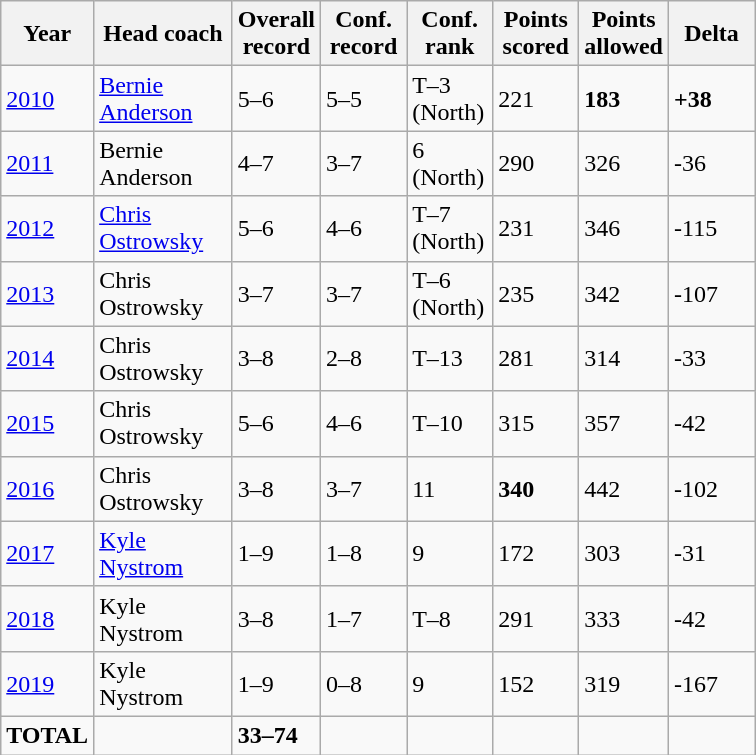<table class="sortable wikitable">
<tr>
<th width="50">Year</th>
<th width="85">Head coach</th>
<th width="50">Overall record</th>
<th width="50">Conf. record</th>
<th width="50">Conf. rank</th>
<th width="50">Points scored</th>
<th width="50">Points allowed</th>
<th width="50">Delta</th>
</tr>
<tr align="left" bgcolor="">
<td><a href='#'>2010</a></td>
<td><a href='#'>Bernie Anderson</a></td>
<td>5–6</td>
<td>5–5</td>
<td>T–3 (North)</td>
<td>221</td>
<td><strong>183</strong></td>
<td><strong>+38</strong></td>
</tr>
<tr align="left" bgcolor="">
<td><a href='#'>2011</a></td>
<td>Bernie Anderson</td>
<td>4–7</td>
<td>3–7</td>
<td>6 (North)</td>
<td>290</td>
<td>326</td>
<td>-36</td>
</tr>
<tr align="left" bgcolor="">
<td><a href='#'>2012</a></td>
<td><a href='#'>Chris Ostrowsky</a></td>
<td>5–6</td>
<td>4–6</td>
<td>T–7 (North)</td>
<td>231</td>
<td>346</td>
<td>-115</td>
</tr>
<tr align="left" bgcolor="">
<td><a href='#'>2013</a></td>
<td>Chris Ostrowsky</td>
<td>3–7</td>
<td>3–7</td>
<td>T–6 (North)</td>
<td>235</td>
<td>342</td>
<td>-107</td>
</tr>
<tr align="left" bgcolor="">
<td><a href='#'>2014</a></td>
<td>Chris Ostrowsky</td>
<td>3–8</td>
<td>2–8</td>
<td>T–13</td>
<td>281</td>
<td>314</td>
<td>-33</td>
</tr>
<tr align="left" bgcolor="">
<td><a href='#'>2015</a></td>
<td>Chris Ostrowsky</td>
<td>5–6</td>
<td>4–6</td>
<td>T–10</td>
<td>315</td>
<td>357</td>
<td>-42</td>
</tr>
<tr align="left" bgcolor="">
<td><a href='#'>2016</a></td>
<td>Chris Ostrowsky</td>
<td>3–8</td>
<td>3–7</td>
<td>11</td>
<td><strong>340</strong></td>
<td>442</td>
<td>-102</td>
</tr>
<tr align="left" bgcolor="">
<td><a href='#'>2017</a></td>
<td><a href='#'>Kyle Nystrom</a></td>
<td>1–9</td>
<td>1–8</td>
<td>9</td>
<td>172</td>
<td>303</td>
<td>-31</td>
</tr>
<tr align="left" bgcolor="">
<td><a href='#'>2018</a></td>
<td>Kyle Nystrom</td>
<td>3–8</td>
<td>1–7</td>
<td>T–8</td>
<td>291</td>
<td>333</td>
<td>-42</td>
</tr>
<tr align="left" bgcolor="">
<td><a href='#'>2019</a></td>
<td>Kyle Nystrom</td>
<td>1–9</td>
<td>0–8</td>
<td>9</td>
<td>152</td>
<td>319</td>
<td>-167</td>
</tr>
<tr align="left" bgcolor="">
<td><strong>TOTAL</strong></td>
<td></td>
<td><strong>33–74</strong></td>
<td></td>
<td></td>
<td></td>
<td></td>
</tr>
</table>
